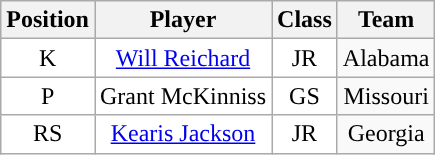<table class="wikitable sortable">
<tr>
<th>Position</th>
<th>Player</th>
<th>Class</th>
<th>Team</th>
</tr>
<tr style="text-align:center;">
<td style="background:white">K</td>
<td style="background:white"><a href='#'>Will Reichard</a></td>
<td style="background:white">JR</td>
<td>Alabama</td>
</tr>
<tr style="text-align:center;">
<td style="background:white">P</td>
<td style="background:white">Grant McKinniss</td>
<td style="background:white">GS</td>
<td>Missouri</td>
</tr>
<tr style="text-align:center;">
<td style="background:white">RS</td>
<td style="background:white"><a href='#'>Kearis Jackson</a></td>
<td style="background:white">JR</td>
<td>Georgia</td>
</tr>
</table>
